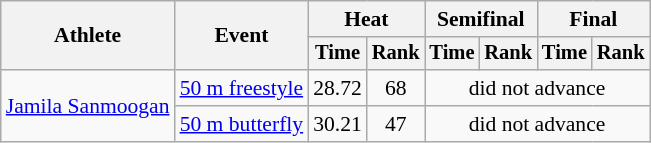<table class="wikitable" style="text-align:center; font-size:90%">
<tr>
<th rowspan="2">Athlete</th>
<th rowspan="2">Event</th>
<th colspan="2">Heat</th>
<th colspan="2">Semifinal</th>
<th colspan="2">Final</th>
</tr>
<tr style="font-size:95%">
<th>Time</th>
<th>Rank</th>
<th>Time</th>
<th>Rank</th>
<th>Time</th>
<th>Rank</th>
</tr>
<tr>
<td align=left rowspan=2><a href='#'>Jamila Sanmoogan</a></td>
<td align=left><a href='#'>50 m freestyle</a></td>
<td>28.72</td>
<td>68</td>
<td colspan=4>did not advance</td>
</tr>
<tr>
<td align=left><a href='#'>50 m butterfly</a></td>
<td>30.21</td>
<td>47</td>
<td colspan=4>did not advance</td>
</tr>
</table>
